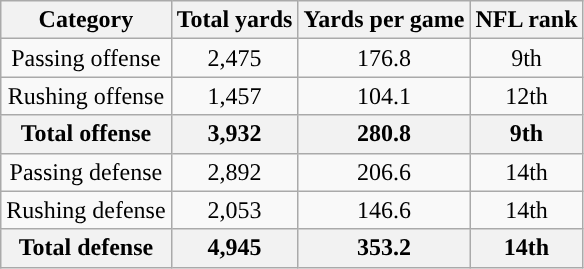<table class="wikitable" style="text-align:center">
<tr>
<th>Category</th>
<th>Total yards</th>
<th>Yards per game</th>
<th>NFL rank<br></th>
</tr>
<tr>
<td>Passing offense</td>
<td>2,475</td>
<td>176.8</td>
<td>9th</td>
</tr>
<tr>
<td>Rushing offense</td>
<td>1,457</td>
<td>104.1</td>
<td>12th</td>
</tr>
<tr>
<th>Total offense</th>
<th>3,932</th>
<th>280.8</th>
<th>9th</th>
</tr>
<tr>
<td>Passing defense</td>
<td>2,892</td>
<td>206.6</td>
<td>14th</td>
</tr>
<tr>
<td>Rushing defense</td>
<td>2,053</td>
<td>146.6</td>
<td>14th</td>
</tr>
<tr>
<th>Total defense</th>
<th>4,945</th>
<th>353.2</th>
<th>14th</th>
</tr>
</table>
